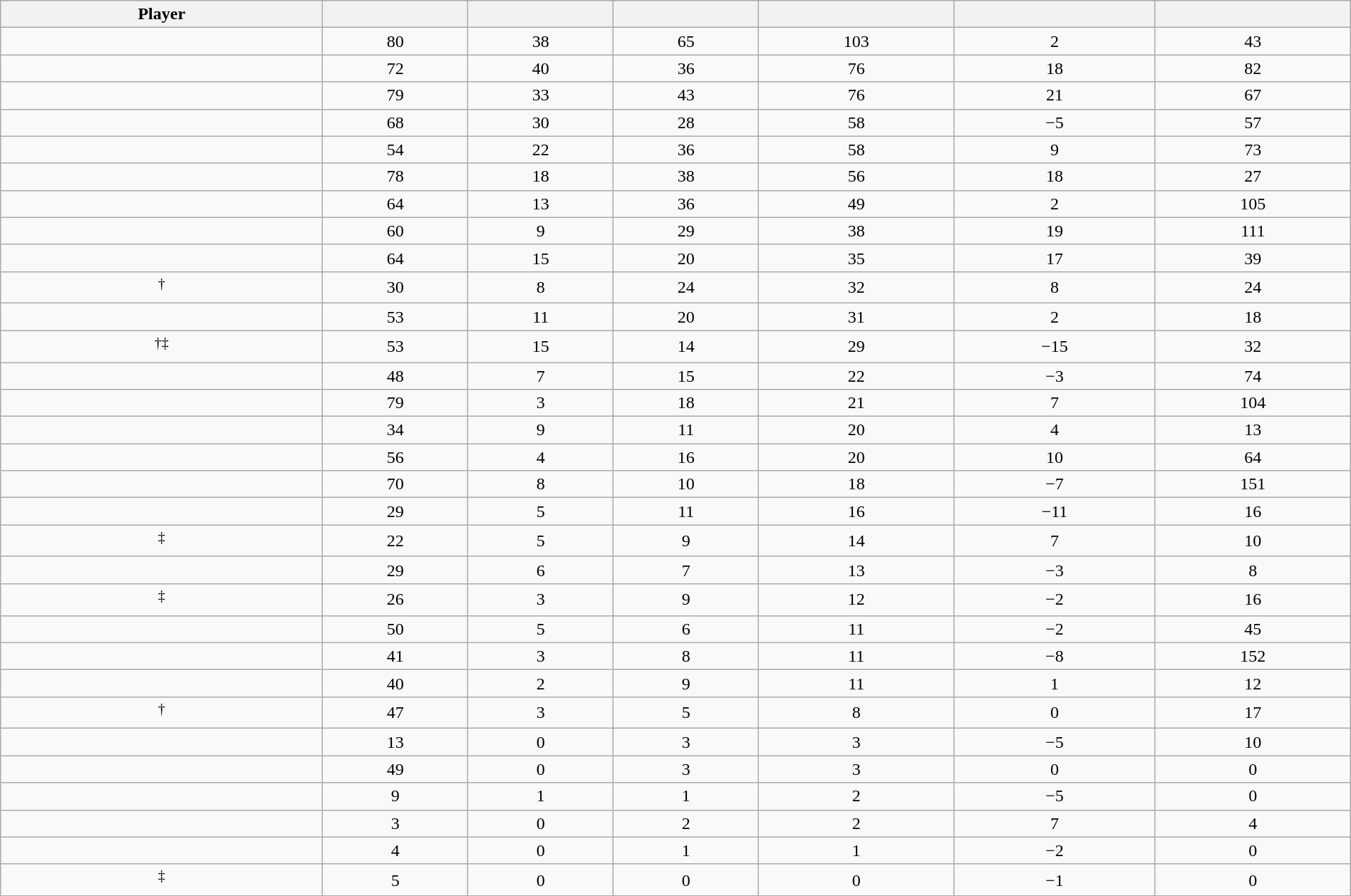<table class="wikitable sortable" style="width:100%;">
<tr align=center>
<th>Player</th>
<th></th>
<th></th>
<th></th>
<th></th>
<th data-sort-type="number"></th>
<th></th>
</tr>
<tr align=center>
<td></td>
<td>80</td>
<td>38</td>
<td>65</td>
<td>103</td>
<td>2</td>
<td>43</td>
</tr>
<tr align=center>
<td></td>
<td>72</td>
<td>40</td>
<td>36</td>
<td>76</td>
<td>18</td>
<td>82</td>
</tr>
<tr align=center>
<td></td>
<td>79</td>
<td>33</td>
<td>43</td>
<td>76</td>
<td>21</td>
<td>67</td>
</tr>
<tr align=center>
<td></td>
<td>68</td>
<td>30</td>
<td>28</td>
<td>58</td>
<td>−5</td>
<td>57</td>
</tr>
<tr align=center>
<td></td>
<td>54</td>
<td>22</td>
<td>36</td>
<td>58</td>
<td>9</td>
<td>73</td>
</tr>
<tr align=center>
<td></td>
<td>78</td>
<td>18</td>
<td>38</td>
<td>56</td>
<td>18</td>
<td>27</td>
</tr>
<tr align=center>
<td></td>
<td>64</td>
<td>13</td>
<td>36</td>
<td>49</td>
<td>2</td>
<td>105</td>
</tr>
<tr align=center>
<td></td>
<td>60</td>
<td>9</td>
<td>29</td>
<td>38</td>
<td>19</td>
<td>111</td>
</tr>
<tr align=center>
<td></td>
<td>64</td>
<td>15</td>
<td>20</td>
<td>35</td>
<td>17</td>
<td>39</td>
</tr>
<tr align=center>
<td><sup>†</sup></td>
<td>30</td>
<td>8</td>
<td>24</td>
<td>32</td>
<td>8</td>
<td>24</td>
</tr>
<tr align=center>
<td></td>
<td>53</td>
<td>11</td>
<td>20</td>
<td>31</td>
<td>2</td>
<td>18</td>
</tr>
<tr align=center>
<td><sup>†‡</sup></td>
<td>53</td>
<td>15</td>
<td>14</td>
<td>29</td>
<td>−15</td>
<td>32</td>
</tr>
<tr align=center>
<td></td>
<td>48</td>
<td>7</td>
<td>15</td>
<td>22</td>
<td>−3</td>
<td>74</td>
</tr>
<tr align=center>
<td></td>
<td>79</td>
<td>3</td>
<td>18</td>
<td>21</td>
<td>7</td>
<td>104</td>
</tr>
<tr align=center>
<td></td>
<td>34</td>
<td>9</td>
<td>11</td>
<td>20</td>
<td>4</td>
<td>13</td>
</tr>
<tr align=center>
<td></td>
<td>56</td>
<td>4</td>
<td>16</td>
<td>20</td>
<td>10</td>
<td>64</td>
</tr>
<tr align=center>
<td></td>
<td>70</td>
<td>8</td>
<td>10</td>
<td>18</td>
<td>−7</td>
<td>151</td>
</tr>
<tr align=center>
<td></td>
<td>29</td>
<td>5</td>
<td>11</td>
<td>16</td>
<td>−11</td>
<td>16</td>
</tr>
<tr align=center>
<td><sup>‡</sup></td>
<td>22</td>
<td>5</td>
<td>9</td>
<td>14</td>
<td>7</td>
<td>10</td>
</tr>
<tr align=center>
<td></td>
<td>29</td>
<td>6</td>
<td>7</td>
<td>13</td>
<td>−3</td>
<td>8</td>
</tr>
<tr align=center>
<td><sup>‡</sup></td>
<td>26</td>
<td>3</td>
<td>9</td>
<td>12</td>
<td>−2</td>
<td>16</td>
</tr>
<tr align=center>
<td></td>
<td>50</td>
<td>5</td>
<td>6</td>
<td>11</td>
<td>−2</td>
<td>45</td>
</tr>
<tr align=center>
<td></td>
<td>41</td>
<td>3</td>
<td>8</td>
<td>11</td>
<td>−8</td>
<td>152</td>
</tr>
<tr align=center>
<td></td>
<td>40</td>
<td>2</td>
<td>9</td>
<td>11</td>
<td>1</td>
<td>12</td>
</tr>
<tr align=center>
<td><sup>†</sup></td>
<td>47</td>
<td>3</td>
<td>5</td>
<td>8</td>
<td>0</td>
<td>17</td>
</tr>
<tr align=center>
<td></td>
<td>13</td>
<td>0</td>
<td>3</td>
<td>3</td>
<td>−5</td>
<td>10</td>
</tr>
<tr align=center>
<td></td>
<td>49</td>
<td>0</td>
<td>3</td>
<td>3</td>
<td>0</td>
<td>0</td>
</tr>
<tr align=center>
<td></td>
<td>9</td>
<td>1</td>
<td>1</td>
<td>2</td>
<td>−5</td>
<td>0</td>
</tr>
<tr align=center>
<td></td>
<td>3</td>
<td>0</td>
<td>2</td>
<td>2</td>
<td>7</td>
<td>4</td>
</tr>
<tr align=center>
<td></td>
<td>4</td>
<td>0</td>
<td>1</td>
<td>1</td>
<td>−2</td>
<td>0</td>
</tr>
<tr align=center>
<td><sup>‡</sup></td>
<td>5</td>
<td>0</td>
<td>0</td>
<td>0</td>
<td>−1</td>
<td>0</td>
</tr>
</table>
